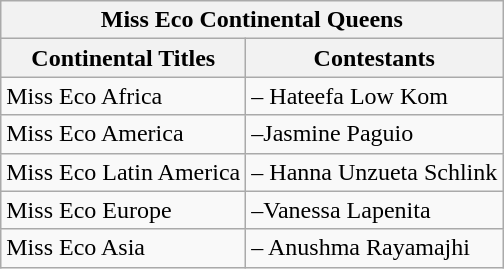<table class="wikitable">
<tr>
<th colspan="2">Miss Eco Continental Queens</th>
</tr>
<tr>
<th>Continental Titles</th>
<th>Contestants</th>
</tr>
<tr>
<td>Miss Eco Africa</td>
<td> – Hateefa Low Kom</td>
</tr>
<tr>
<td>Miss Eco America</td>
<td> –Jasmine Paguio</td>
</tr>
<tr>
<td>Miss Eco Latin America</td>
<td> – Hanna Unzueta Schlink</td>
</tr>
<tr>
<td>Miss Eco Europe</td>
<td> –Vanessa Lapenita</td>
</tr>
<tr>
<td>Miss Eco Asia</td>
<td> – Anushma Rayamajhi</td>
</tr>
</table>
